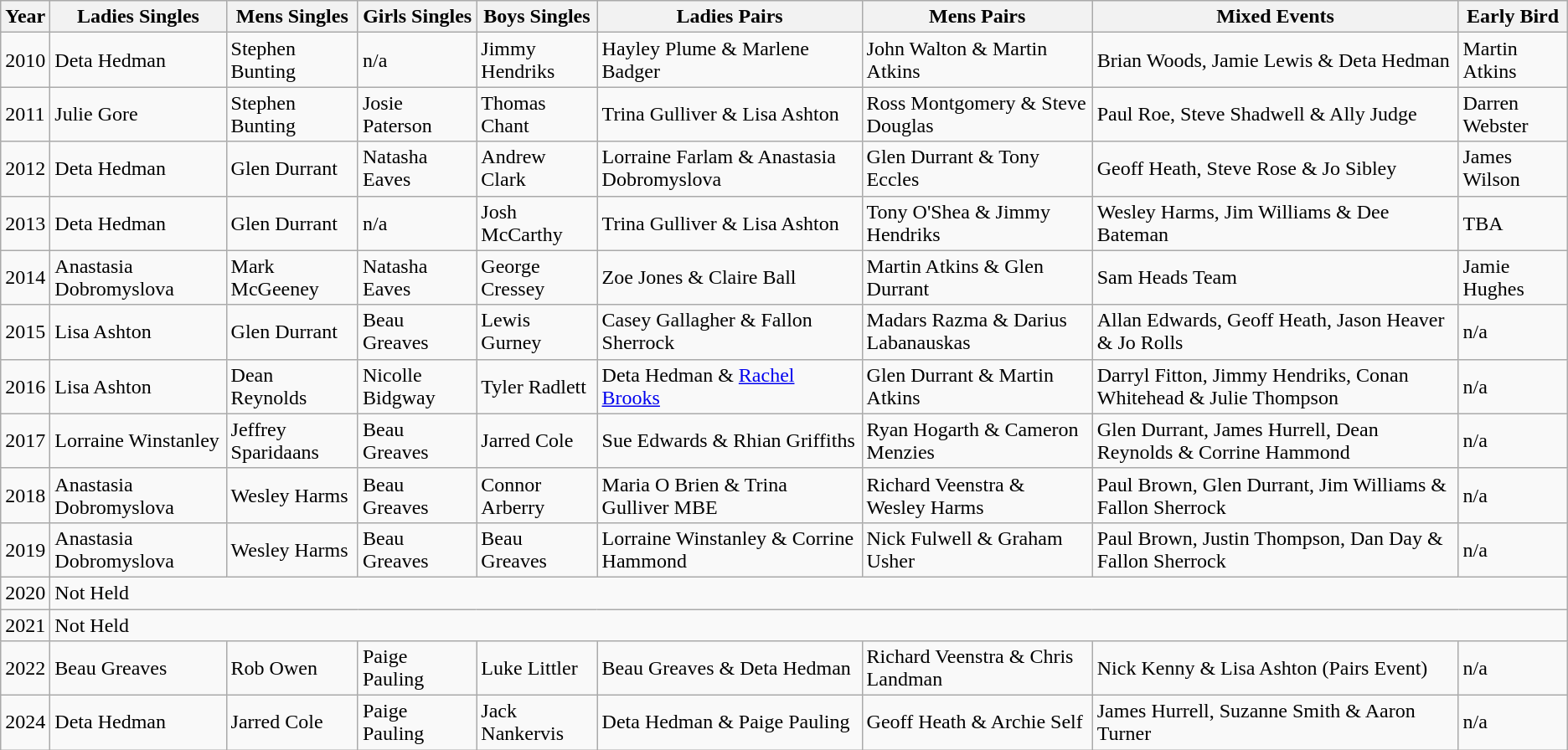<table class="wikitable">
<tr>
<th>Year</th>
<th>Ladies Singles</th>
<th>Mens Singles</th>
<th>Girls Singles</th>
<th>Boys Singles</th>
<th>Ladies Pairs</th>
<th>Mens Pairs</th>
<th>Mixed Events</th>
<th>Early Bird</th>
</tr>
<tr>
<td>2010</td>
<td>Deta Hedman</td>
<td>Stephen Bunting</td>
<td>n/a</td>
<td>Jimmy Hendriks</td>
<td>Hayley Plume & Marlene Badger</td>
<td>John Walton & Martin Atkins</td>
<td>Brian Woods, Jamie Lewis & Deta Hedman</td>
<td>Martin Atkins</td>
</tr>
<tr>
<td>2011</td>
<td>Julie Gore</td>
<td>Stephen Bunting</td>
<td>Josie Paterson</td>
<td>Thomas Chant</td>
<td>Trina Gulliver & Lisa Ashton</td>
<td>Ross Montgomery & Steve Douglas</td>
<td>Paul Roe, Steve Shadwell & Ally Judge</td>
<td>Darren Webster</td>
</tr>
<tr>
<td>2012</td>
<td>Deta Hedman</td>
<td>Glen Durrant</td>
<td>Natasha Eaves</td>
<td>Andrew Clark</td>
<td>Lorraine Farlam & Anastasia Dobromyslova</td>
<td>Glen Durrant & Tony Eccles</td>
<td>Geoff Heath, Steve Rose & Jo Sibley</td>
<td>James Wilson</td>
</tr>
<tr>
<td>2013</td>
<td>Deta Hedman</td>
<td>Glen Durrant</td>
<td>n/a</td>
<td>Josh McCarthy</td>
<td>Trina Gulliver & Lisa Ashton</td>
<td>Tony O'Shea & Jimmy Hendriks</td>
<td>Wesley Harms, Jim Williams & Dee Bateman</td>
<td>TBA</td>
</tr>
<tr>
<td>2014</td>
<td>Anastasia Dobromyslova</td>
<td>Mark McGeeney</td>
<td>Natasha Eaves</td>
<td>George Cressey</td>
<td>Zoe Jones & Claire Ball</td>
<td>Martin Atkins & Glen Durrant</td>
<td>Sam Heads Team</td>
<td>Jamie Hughes</td>
</tr>
<tr>
<td>2015</td>
<td>Lisa Ashton</td>
<td>Glen Durrant</td>
<td>Beau Greaves</td>
<td>Lewis Gurney</td>
<td>Casey Gallagher & Fallon Sherrock</td>
<td>Madars Razma & Darius Labanauskas</td>
<td>Allan Edwards, Geoff Heath, Jason Heaver & Jo Rolls</td>
<td>n/a</td>
</tr>
<tr>
<td>2016</td>
<td>Lisa Ashton</td>
<td>Dean Reynolds</td>
<td>Nicolle Bidgway</td>
<td>Tyler Radlett</td>
<td>Deta Hedman & <a href='#'>Rachel Brooks</a></td>
<td>Glen Durrant & Martin Atkins</td>
<td>Darryl Fitton, Jimmy Hendriks, Conan Whitehead & Julie Thompson</td>
<td>n/a</td>
</tr>
<tr>
<td>2017</td>
<td>Lorraine Winstanley</td>
<td>Jeffrey Sparidaans</td>
<td>Beau Greaves</td>
<td>Jarred Cole</td>
<td>Sue Edwards & Rhian Griffiths</td>
<td>Ryan Hogarth & Cameron Menzies</td>
<td>Glen Durrant, James Hurrell, Dean Reynolds & Corrine Hammond</td>
<td>n/a</td>
</tr>
<tr>
<td>2018</td>
<td>Anastasia Dobromyslova</td>
<td>Wesley Harms</td>
<td>Beau Greaves</td>
<td>Connor Arberry</td>
<td>Maria O Brien & Trina Gulliver MBE</td>
<td>Richard Veenstra & Wesley Harms</td>
<td>Paul Brown, Glen Durrant, Jim Williams & Fallon Sherrock</td>
<td>n/a</td>
</tr>
<tr>
<td>2019</td>
<td>Anastasia Dobromyslova</td>
<td>Wesley Harms</td>
<td>Beau Greaves</td>
<td>Beau Greaves</td>
<td>Lorraine Winstanley & Corrine Hammond</td>
<td>Nick Fulwell & Graham Usher</td>
<td>Paul Brown, Justin Thompson, Dan Day & Fallon Sherrock</td>
<td>n/a</td>
</tr>
<tr>
<td>2020</td>
<td colspan="8">Not Held</td>
</tr>
<tr>
<td>2021</td>
<td colspan="8">Not Held</td>
</tr>
<tr>
<td>2022</td>
<td>Beau Greaves</td>
<td>Rob Owen</td>
<td>Paige Pauling</td>
<td>Luke Littler</td>
<td>Beau Greaves & Deta Hedman</td>
<td>Richard Veenstra & Chris Landman</td>
<td>Nick Kenny & Lisa Ashton (Pairs Event)</td>
<td>n/a</td>
</tr>
<tr>
<td>2024</td>
<td>Deta Hedman</td>
<td>Jarred Cole</td>
<td>Paige Pauling</td>
<td>Jack Nankervis</td>
<td>Deta Hedman & Paige Pauling</td>
<td>Geoff Heath & Archie Self</td>
<td>James Hurrell, Suzanne Smith & Aaron Turner</td>
<td>n/a</td>
</tr>
</table>
